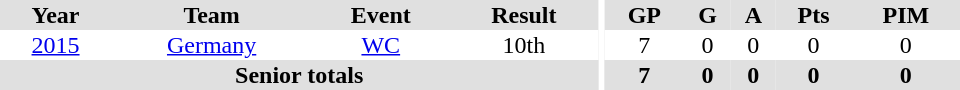<table border="0" cellpadding="1" cellspacing="0" ID="Table3" style="text-align:center; width:40em">
<tr ALIGN="center" bgcolor="#e0e0e0">
<th>Year</th>
<th>Team</th>
<th>Event</th>
<th>Result</th>
<th rowspan="99" bgcolor="#ffffff"></th>
<th>GP</th>
<th>G</th>
<th>A</th>
<th>Pts</th>
<th>PIM</th>
</tr>
<tr>
<td><a href='#'>2015</a></td>
<td><a href='#'>Germany</a></td>
<td><a href='#'>WC</a></td>
<td>10th</td>
<td>7</td>
<td>0</td>
<td>0</td>
<td>0</td>
<td>0</td>
</tr>
<tr bgcolor="#e0e0e0">
<th colspan=4>Senior totals</th>
<th>7</th>
<th>0</th>
<th>0</th>
<th>0</th>
<th>0</th>
</tr>
</table>
